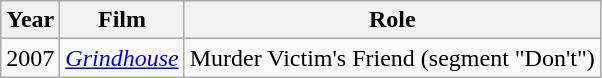<table class="wikitable">
<tr>
<th>Year</th>
<th>Film</th>
<th>Role</th>
</tr>
<tr>
<td>2007</td>
<td><em><a href='#'>Grindhouse</a></em></td>
<td>Murder Victim's Friend (segment "Don't")</td>
</tr>
</table>
